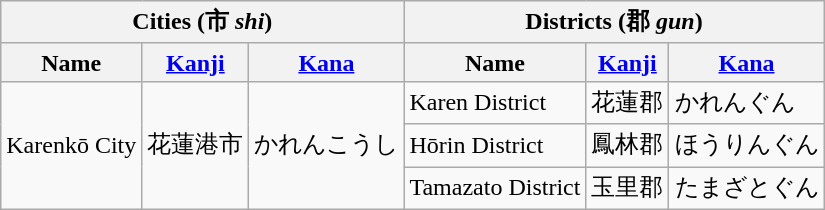<table class=wikitable>
<tr>
<th colspan=3>Cities (市 <em>shi</em>)</th>
<th colspan=3>Districts (郡 <em>gun</em>)</th>
</tr>
<tr>
<th>Name</th>
<th><a href='#'>Kanji</a></th>
<th><a href='#'>Kana</a></th>
<th>Name</th>
<th><a href='#'>Kanji</a></th>
<th><a href='#'>Kana</a></th>
</tr>
<tr>
<td rowspan=3>Karenkō City</td>
<td rowspan=3>花蓮港市</td>
<td rowspan=3>かれんこうし</td>
<td>Karen District</td>
<td>花蓮郡</td>
<td>かれんぐん</td>
</tr>
<tr>
<td>Hōrin District</td>
<td>鳳林郡</td>
<td>ほうりんぐん</td>
</tr>
<tr>
<td>Tamazato District</td>
<td>玉里郡</td>
<td>たまざとぐん</td>
</tr>
</table>
